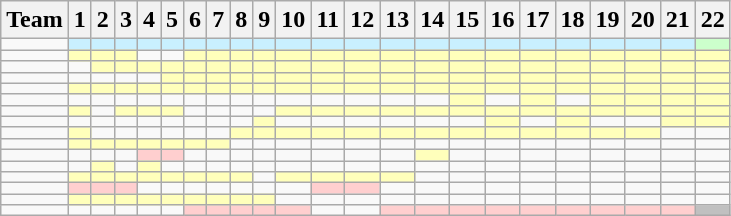<table class="wikitable sortable" style=text-align:center>
<tr>
<th>Team</th>
<th>1</th>
<th>2</th>
<th>3</th>
<th>4</th>
<th>5</th>
<th>6</th>
<th>7</th>
<th>8</th>
<th>9</th>
<th>10</th>
<th>11</th>
<th>12</th>
<th>13</th>
<th>14</th>
<th>15</th>
<th>16</th>
<th>17</th>
<th>18</th>
<th>19</th>
<th>20</th>
<th>21</th>
<th>22</th>
</tr>
<tr>
<td align=left></td>
<td bgcolor=C9F0FF></td>
<td bgcolor=C9F0FF></td>
<td bgcolor=C9F0FF></td>
<td bgcolor=C9F0FF></td>
<td bgcolor=C9F0FF></td>
<td bgcolor=C9F0FF></td>
<td bgcolor=C9F0FF></td>
<td bgcolor=C9F0FF></td>
<td bgcolor=C9F0FF></td>
<td bgcolor=C9F0FF></td>
<td bgcolor=C9F0FF></td>
<td bgcolor=C9F0FF></td>
<td bgcolor=C9F0FF></td>
<td bgcolor=C9F0FF></td>
<td bgcolor=C9F0FF></td>
<td bgcolor=C9F0FF></td>
<td bgcolor=C9F0FF></td>
<td bgcolor=C9F0FF></td>
<td bgcolor=C9F0FF></td>
<td bgcolor=C9F0FF></td>
<td bgcolor=C9F0FF></td>
<td bgcolor=CCFFCC><strong></strong></td>
</tr>
<tr>
<td align=left></td>
<td bgcolor=FFFFBB></td>
<td bgcolor=FFFFBB></td>
<td bgcolor=FFFFBB></td>
<td></td>
<td></td>
<td bgcolor=FFFFBB></td>
<td bgcolor=FFFFBB></td>
<td bgcolor=FFFFBB></td>
<td bgcolor=FFFFBB></td>
<td bgcolor=FFFFBB></td>
<td bgcolor=FFFFBB></td>
<td bgcolor=FFFFBB></td>
<td bgcolor=FFFFBB></td>
<td bgcolor=FFFFBB></td>
<td bgcolor=FFFFBB></td>
<td bgcolor=FFFFBB></td>
<td bgcolor=FFFFBB></td>
<td bgcolor=FFFFBB></td>
<td bgcolor=FFFFBB></td>
<td bgcolor=FFFFBB></td>
<td bgcolor=FFFFBB></td>
<td bgcolor=FFFFBB></td>
</tr>
<tr>
<td align=left></td>
<td></td>
<td bgcolor=FFFFBB></td>
<td bgcolor=FFFFBB></td>
<td bgcolor=FFFFBB></td>
<td bgcolor=FFFFBB></td>
<td bgcolor=FFFFBB></td>
<td bgcolor=FFFFBB></td>
<td bgcolor=FFFFBB></td>
<td bgcolor=FFFFBB></td>
<td bgcolor=FFFFBB></td>
<td bgcolor=FFFFBB></td>
<td bgcolor=FFFFBB></td>
<td bgcolor=FFFFBB></td>
<td bgcolor=FFFFBB></td>
<td bgcolor=FFFFBB></td>
<td bgcolor=FFFFBB></td>
<td bgcolor=FFFFBB></td>
<td bgcolor=FFFFBB></td>
<td bgcolor=FFFFBB></td>
<td bgcolor=FFFFBB></td>
<td bgcolor=FFFFBB></td>
<td bgcolor=FFFFBB></td>
</tr>
<tr>
<td align=left></td>
<td></td>
<td></td>
<td></td>
<td></td>
<td bgcolor=FFFFBB></td>
<td bgcolor=FFFFBB></td>
<td bgcolor=FFFFBB></td>
<td bgcolor=FFFFBB></td>
<td bgcolor=FFFFBB></td>
<td bgcolor=FFFFBB></td>
<td bgcolor=FFFFBB></td>
<td bgcolor=FFFFBB></td>
<td bgcolor=FFFFBB></td>
<td bgcolor=FFFFBB></td>
<td bgcolor=FFFFBB></td>
<td bgcolor=FFFFBB></td>
<td bgcolor=FFFFBB></td>
<td bgcolor=FFFFBB></td>
<td bgcolor=FFFFBB></td>
<td bgcolor=FFFFBB></td>
<td bgcolor=FFFFBB></td>
<td bgcolor=FFFFBB></td>
</tr>
<tr>
<td align=left></td>
<td bgcolor=FFFFBB></td>
<td bgcolor=FFFFBB></td>
<td bgcolor=FFFFBB></td>
<td bgcolor=FFFFBB></td>
<td bgcolor=FFFFBB></td>
<td bgcolor=FFFFBB></td>
<td bgcolor=FFFFBB></td>
<td bgcolor=FFFFBB></td>
<td bgcolor=FFFFBB></td>
<td bgcolor=FFFFBB></td>
<td bgcolor=FFFFBB></td>
<td bgcolor=FFFFBB></td>
<td bgcolor=FFFFBB></td>
<td bgcolor=FFFFBB></td>
<td bgcolor=FFFFBB></td>
<td bgcolor=FFFFBB></td>
<td bgcolor=FFFFBB></td>
<td bgcolor=FFFFBB></td>
<td bgcolor=FFFFBB></td>
<td bgcolor=FFFFBB></td>
<td bgcolor=FFFFBB></td>
<td bgcolor=FFFFBB></td>
</tr>
<tr>
<td align=left></td>
<td></td>
<td></td>
<td></td>
<td></td>
<td></td>
<td></td>
<td></td>
<td></td>
<td></td>
<td></td>
<td></td>
<td></td>
<td></td>
<td></td>
<td bgcolor=FFFFBB></td>
<td></td>
<td bgcolor=FFFFBB></td>
<td></td>
<td bgcolor=FFFFBB></td>
<td bgcolor=FFFFBB></td>
<td bgcolor=FFFFBB></td>
<td bgcolor=FFFFBB></td>
</tr>
<tr>
<td align=left></td>
<td bgcolor=FFFFBB></td>
<td></td>
<td bgcolor=FFFFBB></td>
<td bgcolor=FFFFBB></td>
<td bgcolor=FFFFBB></td>
<td></td>
<td></td>
<td></td>
<td></td>
<td bgcolor=FFFFBB></td>
<td bgcolor=FFFFBB></td>
<td bgcolor=FFFFBB></td>
<td bgcolor=FFFFBB></td>
<td bgcolor=FFFFBB></td>
<td bgcolor=FFFFBB></td>
<td bgcolor=FFFFBB></td>
<td bgcolor=FFFFBB></td>
<td bgcolor=FFFFBB></td>
<td bgcolor=FFFFBB></td>
<td bgcolor=FFFFBB></td>
<td bgcolor=FFFFBB></td>
<td bgcolor=FFFFBB></td>
</tr>
<tr>
<td align=left></td>
<td></td>
<td></td>
<td></td>
<td></td>
<td></td>
<td></td>
<td></td>
<td></td>
<td bgcolor=FFFFBB></td>
<td></td>
<td></td>
<td></td>
<td></td>
<td></td>
<td></td>
<td bgcolor=FFFFBB></td>
<td></td>
<td bgcolor=FFFFBB></td>
<td></td>
<td></td>
<td bgcolor=FFFFBB></td>
<td bgcolor=FFFFBB></td>
</tr>
<tr>
<td align=left></td>
<td bgcolor=FFFFBB></td>
<td></td>
<td></td>
<td></td>
<td></td>
<td></td>
<td></td>
<td bgcolor=FFFFBB></td>
<td bgcolor=FFFFBB></td>
<td bgcolor=FFFFBB></td>
<td bgcolor=FFFFBB></td>
<td bgcolor=FFFFBB></td>
<td bgcolor=FFFFBB></td>
<td bgcolor=FFFFBB></td>
<td bgcolor=FFFFBB></td>
<td bgcolor=FFFFBB></td>
<td bgcolor=FFFFBB></td>
<td bgcolor=FFFFBB></td>
<td bgcolor=FFFFBB></td>
<td bgcolor=FFFFBB></td>
<td></td>
<td></td>
</tr>
<tr>
<td align=left></td>
<td bgcolor=FFFFBB></td>
<td bgcolor=FFFFBB></td>
<td bgcolor=FFFFBB></td>
<td bgcolor=FFFFBB></td>
<td bgcolor=FFFFBB></td>
<td bgcolor=FFFFBB></td>
<td bgcolor=FFFFBB></td>
<td></td>
<td></td>
<td></td>
<td></td>
<td></td>
<td></td>
<td></td>
<td></td>
<td></td>
<td></td>
<td></td>
<td></td>
<td></td>
<td></td>
<td></td>
</tr>
<tr>
<td align=left></td>
<td></td>
<td></td>
<td></td>
<td bgcolor=FFCFCF></td>
<td bgcolor=FFCFCF></td>
<td></td>
<td></td>
<td></td>
<td></td>
<td></td>
<td></td>
<td></td>
<td></td>
<td bgcolor=FFFFBB></td>
<td></td>
<td></td>
<td></td>
<td></td>
<td></td>
<td></td>
<td></td>
<td></td>
</tr>
<tr>
<td align=left></td>
<td></td>
<td bgcolor=FFFFBB></td>
<td></td>
<td bgcolor=FFFFBB></td>
<td></td>
<td></td>
<td></td>
<td></td>
<td></td>
<td></td>
<td></td>
<td></td>
<td></td>
<td></td>
<td></td>
<td></td>
<td></td>
<td></td>
<td></td>
<td></td>
<td></td>
<td></td>
</tr>
<tr>
<td align=left></td>
<td bgcolor=FFFFBB></td>
<td bgcolor=FFFFBB></td>
<td bgcolor=FFFFBB></td>
<td bgcolor=FFFFBB></td>
<td bgcolor=FFFFBB></td>
<td bgcolor=FFFFBB></td>
<td bgcolor=FFFFBB></td>
<td bgcolor=FFFFBB></td>
<td></td>
<td bgcolor=FFFFBB></td>
<td bgcolor=FFFFBB></td>
<td bgcolor=FFFFBB></td>
<td bgcolor=FFFFBB></td>
<td></td>
<td></td>
<td></td>
<td></td>
<td></td>
<td></td>
<td></td>
<td></td>
<td></td>
</tr>
<tr>
<td align=left></td>
<td bgcolor=FFCFCF></td>
<td bgcolor=FFCFCF></td>
<td bgcolor=FFCFCF></td>
<td></td>
<td></td>
<td></td>
<td></td>
<td></td>
<td></td>
<td></td>
<td bgcolor=FFCFCF></td>
<td bgcolor=FFCFCF></td>
<td></td>
<td></td>
<td></td>
<td></td>
<td></td>
<td></td>
<td></td>
<td></td>
<td></td>
<td></td>
</tr>
<tr>
<td align=left></td>
<td bgcolor=FFFFBB></td>
<td bgcolor=FFFFBB></td>
<td bgcolor=FFFFBB></td>
<td bgcolor=FFFFBB></td>
<td bgcolor=FFFFBB></td>
<td bgcolor=FFFFBB></td>
<td bgcolor=FFFFBB></td>
<td bgcolor=FFFFBB></td>
<td bgcolor=FFFFBB></td>
<td></td>
<td></td>
<td></td>
<td></td>
<td></td>
<td></td>
<td></td>
<td></td>
<td></td>
<td></td>
<td></td>
<td></td>
<td></td>
</tr>
<tr>
<td align=left></td>
<td></td>
<td></td>
<td></td>
<td></td>
<td></td>
<td bgcolor=FFCFCF></td>
<td bgcolor=FFCFCF></td>
<td bgcolor=FFCFCF></td>
<td bgcolor=FFCFCF></td>
<td bgcolor=FFCFCF></td>
<td></td>
<td></td>
<td bgcolor=FFCFCF></td>
<td bgcolor=FFCFCF></td>
<td bgcolor=FFCFCF></td>
<td bgcolor=FFCFCF></td>
<td bgcolor=FFCFCF></td>
<td bgcolor=FFCFCF></td>
<td bgcolor=FFCFCF></td>
<td bgcolor=FFCFCF></td>
<td bgcolor=FFCFCF></td>
<td bgcolor=C0C0C0><strong></strong></td>
</tr>
</table>
